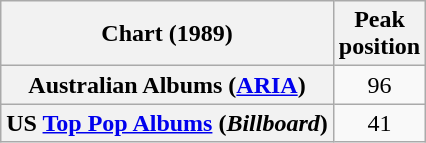<table class="wikitable sortable plainrowheaders">
<tr>
<th>Chart (1989)</th>
<th>Peak<br>position</th>
</tr>
<tr>
<th scope="row">Australian Albums (<a href='#'>ARIA</a>)</th>
<td align="center">96</td>
</tr>
<tr>
<th scope="row">US <a href='#'>Top Pop Albums</a> (<em>Billboard</em>)</th>
<td align="center">41</td>
</tr>
</table>
